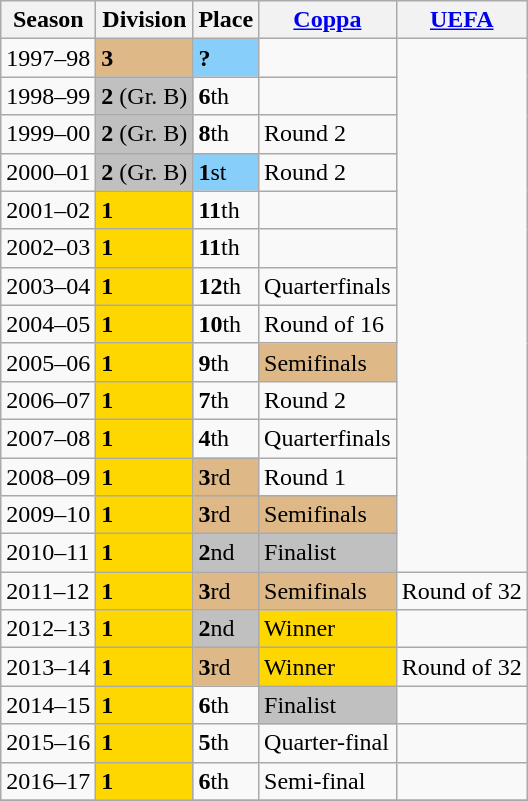<table class="wikitable">
<tr style="background:#f0f6fa;">
<th><strong>Season</strong></th>
<th><strong>Division</strong></th>
<th><strong>Place</strong></th>
<th><strong><a href='#'>Coppa</a></strong></th>
<th><strong><a href='#'>UEFA</a></strong></th>
</tr>
<tr>
<td>1997–98</td>
<td bgcolor=#deb887><strong>3</strong></td>
<td bgcolor=#87cefa><strong>?</strong></td>
<td></td>
</tr>
<tr>
<td>1998–99</td>
<td bgcolor=silver><strong>2</strong> (Gr. B)</td>
<td><strong>6</strong>th</td>
<td></td>
</tr>
<tr>
<td>1999–00</td>
<td bgcolor=silver><strong>2</strong> (Gr. B)</td>
<td><strong>8</strong>th</td>
<td>Round 2</td>
</tr>
<tr>
<td>2000–01</td>
<td bgcolor=silver><strong>2</strong> (Gr. B)</td>
<td bgcolor=#87cefa><strong>1</strong>st</td>
<td>Round 2</td>
</tr>
<tr>
<td>2001–02</td>
<td bgcolor=gold><strong>1</strong></td>
<td><strong>11</strong>th</td>
<td></td>
</tr>
<tr>
<td>2002–03</td>
<td bgcolor=gold><strong>1</strong></td>
<td><strong>11</strong>th</td>
<td></td>
</tr>
<tr>
<td>2003–04</td>
<td bgcolor=gold><strong>1</strong></td>
<td><strong>12</strong>th</td>
<td>Quarterfinals</td>
</tr>
<tr>
<td>2004–05</td>
<td bgcolor=gold><strong>1</strong></td>
<td><strong>10</strong>th</td>
<td>Round of 16</td>
</tr>
<tr>
<td>2005–06</td>
<td bgcolor=gold><strong>1</strong></td>
<td><strong>9</strong>th</td>
<td bgcolor=#deb887>Semifinals</td>
</tr>
<tr>
<td>2006–07</td>
<td bgcolor=gold><strong>1</strong></td>
<td><strong>7</strong>th</td>
<td>Round 2</td>
</tr>
<tr>
<td>2007–08</td>
<td bgcolor=gold><strong>1</strong></td>
<td><strong>4</strong>th</td>
<td>Quarterfinals</td>
</tr>
<tr>
<td>2008–09</td>
<td bgcolor=gold><strong>1</strong></td>
<td bgcolor=#deb887><strong>3</strong>rd</td>
<td>Round 1</td>
</tr>
<tr>
<td>2009–10</td>
<td bgcolor=gold><strong>1</strong></td>
<td bgcolor=#deb887><strong>3</strong>rd</td>
<td bgcolor=#deb887>Semifinals</td>
</tr>
<tr>
<td>2010–11</td>
<td bgcolor=gold><strong>1</strong></td>
<td bgcolor=silver><strong>2</strong>nd</td>
<td bgcolor=silver>Finalist</td>
</tr>
<tr>
<td>2011–12</td>
<td bgcolor=gold><strong>1</strong></td>
<td bgcolor=#deb887><strong>3</strong>rd</td>
<td bgcolor=#deb887>Semifinals</td>
<td>Round of 32</td>
</tr>
<tr>
<td>2012–13</td>
<td bgcolor=gold><strong>1</strong></td>
<td bgcolor=silver><strong>2</strong>nd</td>
<td bgcolor=gold>Winner</td>
<td></td>
</tr>
<tr>
<td>2013–14</td>
<td bgcolor=gold><strong>1</strong></td>
<td bgcolor=#deb887><strong>3</strong>rd</td>
<td bgcolor=gold>Winner</td>
<td>Round of 32</td>
</tr>
<tr>
<td>2014–15</td>
<td bgcolor=gold><strong>1</strong></td>
<td><strong>6</strong>th</td>
<td bgcolor=silver>Finalist</td>
<td></td>
</tr>
<tr>
<td>2015–16</td>
<td bgcolor=gold><strong>1</strong></td>
<td><strong>5</strong>th</td>
<td>Quarter-final</td>
<td></td>
</tr>
<tr>
<td>2016–17</td>
<td bgcolor=gold><strong>1</strong></td>
<td><strong>6</strong>th</td>
<td>Semi-final</td>
<td></td>
</tr>
<tr>
</tr>
</table>
